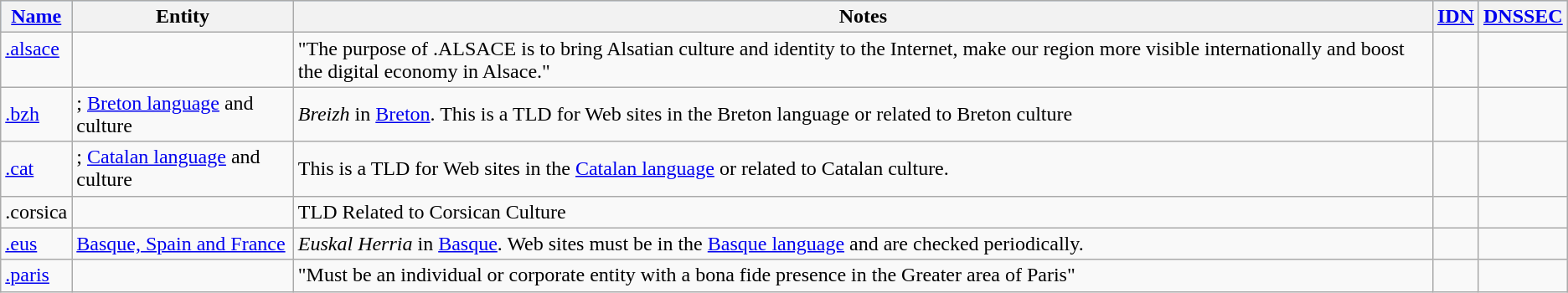<table class="wikitable sortable">
<tr style="background:#a0d0ff;">
<th><a href='#'>Name</a></th>
<th>Entity</th>
<th class="unsortable">Notes</th>
<th><a href='#'>IDN</a></th>
<th><a href='#'>DNSSEC</a></th>
</tr>
<tr valign="top">
<td><a href='#'>.alsace</a></td>
<td></td>
<td>"The purpose of .ALSACE is to bring Alsatian culture and identity to the Internet, make our region more visible internationally and boost the digital economy in Alsace."</td>
<td></td>
<td></td>
</tr>
<tr>
<td><a href='#'>.bzh</a></td>
<td>; <a href='#'>Breton language</a> and culture</td>
<td><em>Breizh</em> in <a href='#'>Breton</a>. This is a TLD for Web sites in the Breton language or related to Breton culture</td>
<td></td>
<td></td>
</tr>
<tr>
<td><a href='#'>.cat</a></td>
<td>; <a href='#'>Catalan language</a> and culture</td>
<td>This is a TLD for Web sites in the <a href='#'>Catalan language</a> or related to Catalan culture.</td>
<td></td>
<td></td>
</tr>
<tr>
<td>.corsica</td>
<td></td>
<td>TLD Related to Corsican Culture</td>
<td></td>
<td></td>
</tr>
<tr>
<td><a href='#'>.eus</a></td>
<td> <a href='#'>Basque, Spain and France</a></td>
<td><em>Euskal Herria</em> in <a href='#'>Basque</a>. Web sites must be in the <a href='#'>Basque language</a> and are checked periodically.</td>
<td></td>
<td></td>
</tr>
<tr>
<td><a href='#'>.paris</a></td>
<td></td>
<td>"Must be an individual or corporate entity with a bona fide presence in the Greater area of Paris"</td>
<td></td>
<td></td>
</tr>
</table>
